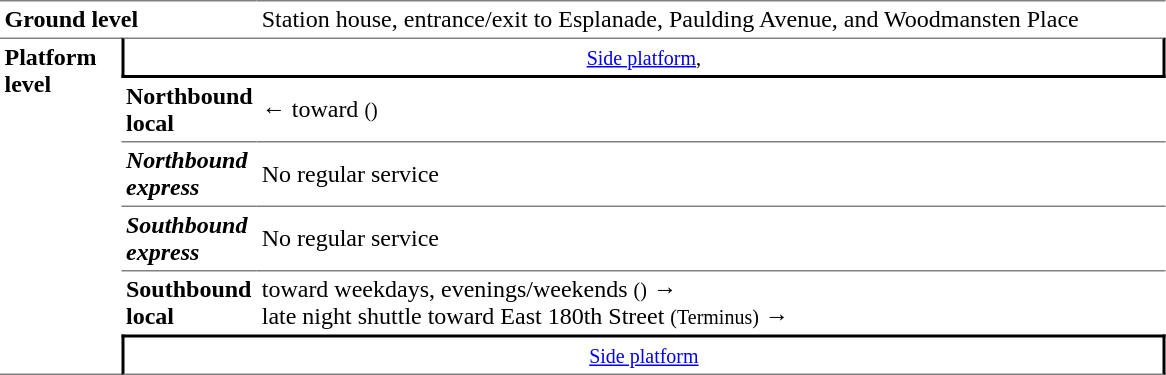<table table border=0 cellspacing=0 cellpadding=3>
<tr>
<td style="border-top:solid 1px gray;" colspan=2><strong>Ground level</strong></td>
<td style="border-top:solid 1px gray;">Station house, entrance/exit to Esplanade, Paulding Avenue, and Woodmansten Place</td>
</tr>
<tr>
<td width=75 style="border-top:solid 1px gray;border-bottom:solid 1px gray;" rowspan=6 valign=top><strong>Platform level</strong></td>
<td style="border-top:solid 1px gray;border-right:solid 2px black;border-left:solid 2px black;border-bottom:solid 2px black;text-align:center;" colspan=2><small><a href='#'>Side platform</a>,</small></td>
</tr>
<tr>
<td width=75 style="border-bottom:solid 1px gray;"><span><strong>Northbound local</strong></span></td>
<td width=600 style="border-bottom:solid 1px gray;">←  toward  <small>()</small></td>
</tr>
<tr>
<td style="border-bottom:solid 1px gray;"><strong><em>Northbound express</em></strong></td>
<td style="border-bottom:solid 1px gray;"> No regular service</td>
</tr>
<tr>
<td style="border-bottom:solid 1px gray;"><strong><em>Southbound express</em></strong></td>
<td style="border-bottom:solid 1px gray;"> No regular service</td>
</tr>
<tr>
<td><span><strong>Southbound local</strong></span></td>
<td>  toward  weekdays,  evenings/weekends <small>()</small> →<br>  late night shuttle toward East 180th Street <small>(Terminus)</small> →</td>
</tr>
<tr>
<td style="border-top:solid 2px black;border-bottom:solid 1px gray;border-right:solid 2px black;border-left:solid 2px black;text-align:center;" colspan=2><small><a href='#'>Side platform</a></small></td>
</tr>
</table>
